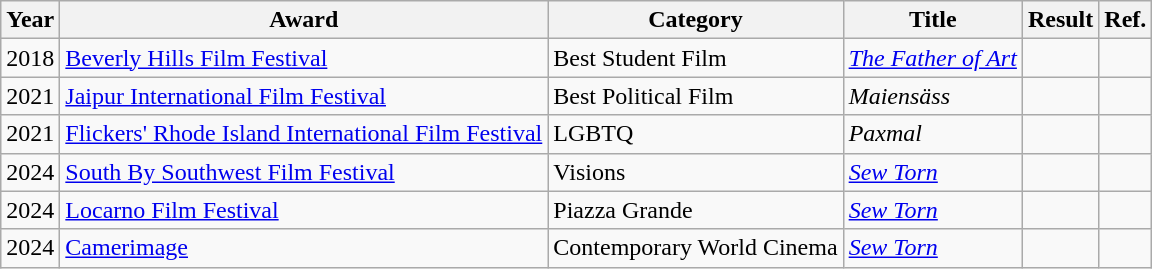<table class="wikitable">
<tr>
<th>Year</th>
<th>Award</th>
<th>Category</th>
<th>Title</th>
<th>Result</th>
<th>Ref.</th>
</tr>
<tr>
<td>2018</td>
<td><a href='#'>Beverly Hills Film Festival</a></td>
<td>Best Student Film</td>
<td><em><a href='#'>The Father of Art</a></em></td>
<td></td>
<td></td>
</tr>
<tr>
<td>2021</td>
<td><a href='#'>Jaipur International Film Festival</a></td>
<td>Best Political Film</td>
<td><em>Maiensäss</em></td>
<td></td>
<td></td>
</tr>
<tr>
<td>2021</td>
<td><a href='#'>Flickers' Rhode Island International Film Festival</a></td>
<td>LGBTQ</td>
<td><em>Paxmal</em></td>
<td></td>
<td></td>
</tr>
<tr>
<td>2024</td>
<td><a href='#'>South By Southwest Film Festival</a></td>
<td>Visions</td>
<td><em><a href='#'>Sew Torn</a></em></td>
<td></td>
<td></td>
</tr>
<tr>
<td>2024</td>
<td><a href='#'>Locarno Film Festival</a></td>
<td>Piazza Grande</td>
<td><em><a href='#'>Sew Torn</a></em></td>
<td></td>
<td></td>
</tr>
<tr>
<td>2024</td>
<td><a href='#'>Camerimage</a></td>
<td>Contemporary World Cinema</td>
<td><em><a href='#'>Sew Torn</a></em></td>
<td></td>
<td></td>
</tr>
</table>
